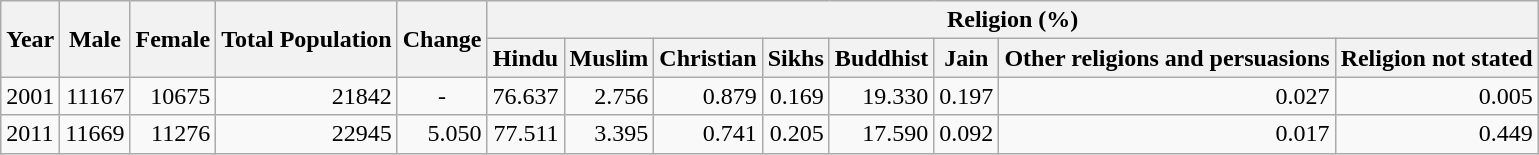<table class="wikitable">
<tr>
<th rowspan="2">Year</th>
<th rowspan="2">Male</th>
<th rowspan="2">Female</th>
<th rowspan="2">Total Population</th>
<th rowspan="2">Change</th>
<th colspan="8">Religion (%)</th>
</tr>
<tr>
<th>Hindu</th>
<th>Muslim</th>
<th>Christian</th>
<th>Sikhs</th>
<th>Buddhist</th>
<th>Jain</th>
<th>Other religions and persuasions</th>
<th>Religion not stated</th>
</tr>
<tr>
<td>2001</td>
<td style="text-align:right;">11167</td>
<td style="text-align:right;">10675</td>
<td style="text-align:right;">21842</td>
<td style="text-align:center;">-</td>
<td style="text-align:right;">76.637</td>
<td style="text-align:right;">2.756</td>
<td style="text-align:right;">0.879</td>
<td style="text-align:right;">0.169</td>
<td style="text-align:right;">19.330</td>
<td style="text-align:right;">0.197</td>
<td style="text-align:right;">0.027</td>
<td style="text-align:right;">0.005</td>
</tr>
<tr>
<td>2011</td>
<td style="text-align:right;">11669</td>
<td style="text-align:right;">11276</td>
<td style="text-align:right;">22945</td>
<td style="text-align:right;">5.050</td>
<td style="text-align:right;">77.511</td>
<td style="text-align:right;">3.395</td>
<td style="text-align:right;">0.741</td>
<td style="text-align:right;">0.205</td>
<td style="text-align:right;">17.590</td>
<td style="text-align:right;">0.092</td>
<td style="text-align:right;">0.017</td>
<td style="text-align:right;">0.449</td>
</tr>
</table>
